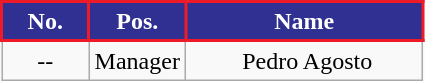<table class="wikitable" style="text-align: center;">
<tr>
<th style="background:#303092; color:#FFFFFF; border:2px solid #EE1A28; width: 50px;">No.</th>
<th style="background:#303092; color:#FFFFFF; border:2px solid #EE1A28; width: 50px;">Pos.</th>
<th style="background:#303092; color:#FFFFFF; border:2px solid #EE1A28; width: 150px;">Name</th>
</tr>
<tr>
<td>--</td>
<td>Manager</td>
<td> Pedro Agosto</td>
</tr>
</table>
